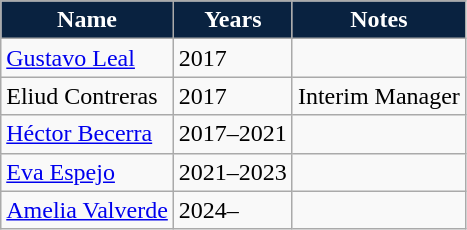<table class="wikitable">
<tr>
<th style=background-color:#092240;color:white>Name</th>
<th style=background-color:#092240;color:white>Years</th>
<th style=background-color:#092240;color:white>Notes</th>
</tr>
<tr>
<td> <a href='#'>Gustavo Leal</a></td>
<td>2017</td>
<td></td>
</tr>
<tr>
<td> Eliud Contreras</td>
<td>2017</td>
<td>Interim Manager</td>
</tr>
<tr>
<td> <a href='#'>Héctor Becerra</a></td>
<td>2017–2021</td>
<td></td>
</tr>
<tr>
<td> <a href='#'>Eva Espejo</a></td>
<td>2021–2023</td>
<td></td>
</tr>
<tr>
<td> <a href='#'>Amelia Valverde</a></td>
<td>2024–</td>
<td></td>
</tr>
</table>
